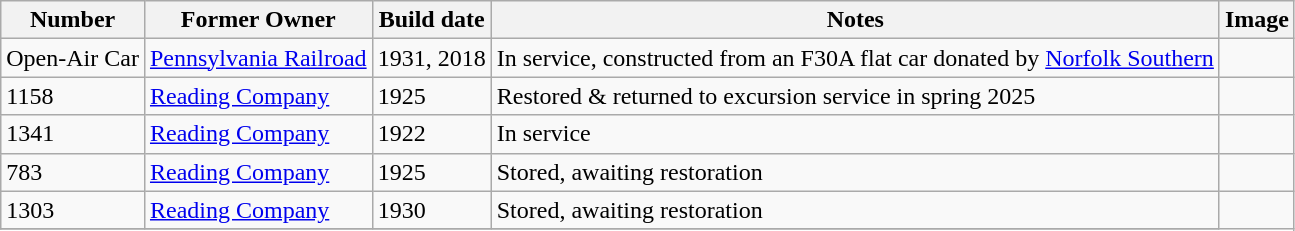<table class="wikitable">
<tr>
<th>Number</th>
<th>Former Owner</th>
<th>Build date</th>
<th>Notes</th>
<th>Image</th>
</tr>
<tr>
<td>Open-Air Car</td>
<td><a href='#'>Pennsylvania Railroad</a></td>
<td>1931, 2018</td>
<td>In service, constructed from an F30A flat car donated by <a href='#'>Norfolk Southern</a></td>
<td></td>
</tr>
<tr>
<td>1158</td>
<td><a href='#'>Reading Company</a></td>
<td>1925</td>
<td>Restored & returned to excursion service in spring 2025</td>
<td></td>
</tr>
<tr>
<td>1341</td>
<td><a href='#'>Reading Company</a></td>
<td>1922</td>
<td>In service</td>
<td></td>
</tr>
<tr>
<td>783</td>
<td><a href='#'>Reading Company</a></td>
<td>1925</td>
<td>Stored, awaiting restoration</td>
<td></td>
</tr>
<tr>
<td>1303</td>
<td><a href='#'>Reading Company</a></td>
<td>1930</td>
<td>Stored, awaiting restoration</td>
</tr>
<tr>
</tr>
</table>
